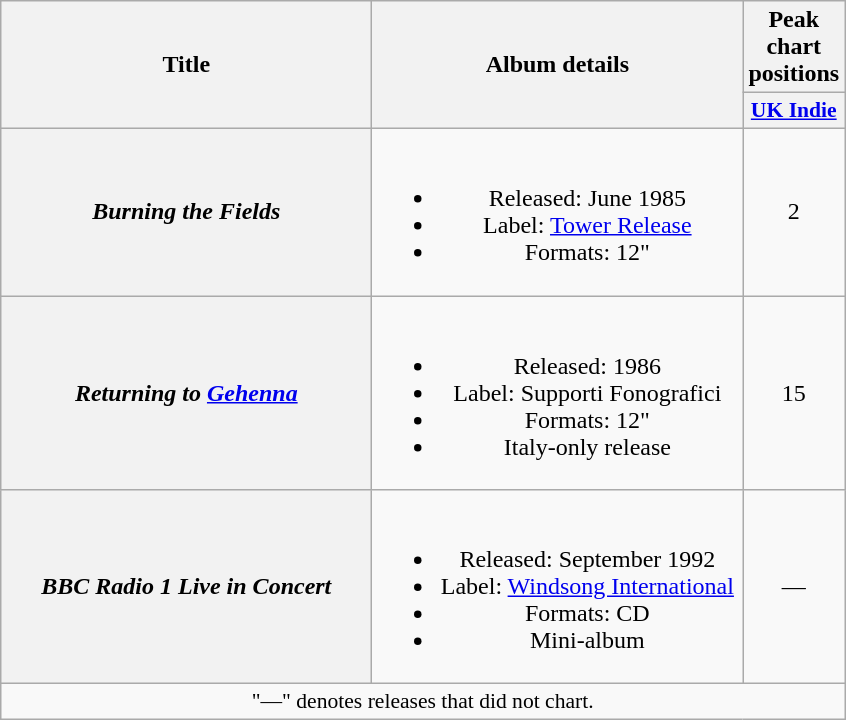<table class="wikitable plainrowheaders" style="text-align:center;">
<tr>
<th rowspan="2" scope="col" style="width:15em;">Title</th>
<th rowspan="2" scope="col" style="width:15em;">Album details</th>
<th>Peak chart positions</th>
</tr>
<tr>
<th scope="col" style="width:2em;font-size:90%;"><a href='#'>UK Indie</a><br></th>
</tr>
<tr>
<th scope="row"><em>Burning the Fields</em></th>
<td><br><ul><li>Released: June 1985</li><li>Label: <a href='#'>Tower Release</a></li><li>Formats: 12"</li></ul></td>
<td>2</td>
</tr>
<tr>
<th scope="row"><em>Returning to <a href='#'>Gehenna</a></em></th>
<td><br><ul><li>Released: 1986</li><li>Label: Supporti Fonografici</li><li>Formats: 12"</li><li>Italy-only release</li></ul></td>
<td>15</td>
</tr>
<tr>
<th scope="row"><em>BBC Radio 1 Live in Concert</em></th>
<td><br><ul><li>Released: September 1992</li><li>Label: <a href='#'>Windsong International</a></li><li>Formats: CD</li><li>Mini-album</li></ul></td>
<td>—</td>
</tr>
<tr>
<td colspan="3" style="font-size:90%">"—" denotes releases that did not chart.</td>
</tr>
</table>
